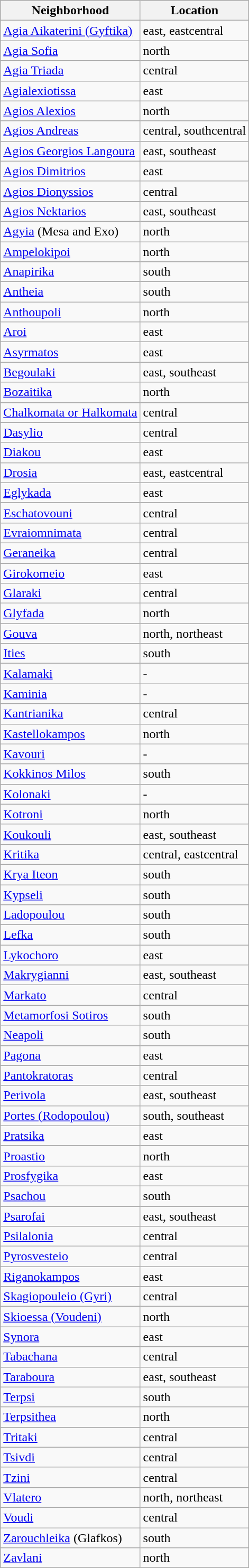<table class="wikitable">
<tr>
<th>Neighborhood</th>
<th>Location</th>
</tr>
<tr>
<td><a href='#'>Agia Aikaterini (Gyftika)</a></td>
<td>east, eastcentral</td>
</tr>
<tr>
<td><a href='#'>Agia Sofia</a></td>
<td>north</td>
</tr>
<tr>
<td><a href='#'>Agia Triada</a></td>
<td>central</td>
</tr>
<tr>
<td><a href='#'>Agialexiotissa</a></td>
<td>east</td>
</tr>
<tr>
<td><a href='#'>Agios Alexios</a></td>
<td>north</td>
</tr>
<tr>
<td><a href='#'>Agios Andreas</a></td>
<td>central, southcentral</td>
</tr>
<tr>
<td><a href='#'>Agios Georgios Langoura</a></td>
<td>east, southeast</td>
</tr>
<tr>
<td><a href='#'>Agios Dimitrios</a></td>
<td>east</td>
</tr>
<tr>
<td><a href='#'>Agios Dionyssios</a></td>
<td>central</td>
</tr>
<tr>
<td><a href='#'>Agios Nektarios</a></td>
<td>east, southeast</td>
</tr>
<tr>
<td><a href='#'>Agyia</a> (Mesa and Exo)</td>
<td>north</td>
</tr>
<tr>
<td><a href='#'>Ampelokipoi</a></td>
<td>north</td>
</tr>
<tr>
<td><a href='#'>Anapirika</a></td>
<td>south</td>
</tr>
<tr>
<td><a href='#'>Antheia</a></td>
<td>south</td>
</tr>
<tr>
<td><a href='#'>Anthoupoli</a></td>
<td>north</td>
</tr>
<tr>
<td><a href='#'>Aroi</a></td>
<td>east</td>
</tr>
<tr>
<td><a href='#'>Asyrmatos</a></td>
<td>east</td>
</tr>
<tr>
<td><a href='#'>Begoulaki</a></td>
<td>east, southeast</td>
</tr>
<tr>
<td><a href='#'>Bozaitika</a></td>
<td>north</td>
</tr>
<tr>
<td><a href='#'>Chalkomata or Halkomata</a></td>
<td>central</td>
</tr>
<tr>
<td><a href='#'>Dasylio</a></td>
<td>central</td>
</tr>
<tr>
<td><a href='#'>Diakou</a></td>
<td>east</td>
</tr>
<tr>
<td><a href='#'>Drosia</a></td>
<td>east, eastcentral</td>
</tr>
<tr>
<td><a href='#'>Eglykada</a></td>
<td>east</td>
</tr>
<tr>
<td><a href='#'>Eschatovouni</a></td>
<td>central</td>
</tr>
<tr>
<td><a href='#'>Evraiomnimata</a></td>
<td>central</td>
</tr>
<tr>
<td><a href='#'>Geraneika</a></td>
<td>central</td>
</tr>
<tr>
<td><a href='#'>Girokomeio</a></td>
<td>east</td>
</tr>
<tr>
<td><a href='#'>Glaraki</a></td>
<td>central</td>
</tr>
<tr>
<td><a href='#'>Glyfada</a></td>
<td>north</td>
</tr>
<tr>
<td><a href='#'>Gouva</a></td>
<td>north, northeast</td>
</tr>
<tr>
<td><a href='#'>Ities</a></td>
<td>south</td>
</tr>
<tr>
<td><a href='#'>Kalamaki</a></td>
<td>-</td>
</tr>
<tr>
<td><a href='#'>Kaminia</a></td>
<td>-</td>
</tr>
<tr>
<td><a href='#'>Kantrianika</a></td>
<td>central</td>
</tr>
<tr>
<td><a href='#'>Kastellokampos</a></td>
<td>north</td>
</tr>
<tr>
<td><a href='#'>Kavouri</a></td>
<td>-</td>
</tr>
<tr>
<td><a href='#'>Kokkinos Milos</a></td>
<td>south</td>
</tr>
<tr>
<td><a href='#'>Kolonaki</a></td>
<td>-</td>
</tr>
<tr>
<td><a href='#'>Kotroni</a></td>
<td>north</td>
</tr>
<tr>
<td><a href='#'>Koukouli</a></td>
<td>east, southeast</td>
</tr>
<tr>
<td><a href='#'>Kritika</a></td>
<td>central, eastcentral</td>
</tr>
<tr>
<td><a href='#'>Krya Iteon</a></td>
<td>south</td>
</tr>
<tr>
<td><a href='#'>Kypseli</a></td>
<td>south</td>
</tr>
<tr>
<td><a href='#'>Ladopoulou</a></td>
<td>south</td>
</tr>
<tr>
<td><a href='#'>Lefka</a></td>
<td>south</td>
</tr>
<tr>
<td><a href='#'>Lykochoro</a></td>
<td>east</td>
</tr>
<tr>
<td><a href='#'>Makrygianni</a></td>
<td>east, southeast</td>
</tr>
<tr>
<td><a href='#'>Markato</a></td>
<td>central</td>
</tr>
<tr>
<td><a href='#'>Metamorfosi Sotiros</a></td>
<td>south</td>
</tr>
<tr>
<td><a href='#'>Neapoli</a></td>
<td>south</td>
</tr>
<tr>
<td><a href='#'>Pagona</a></td>
<td>east</td>
</tr>
<tr>
<td><a href='#'>Pantokratoras</a></td>
<td>central</td>
</tr>
<tr>
<td><a href='#'>Perivola</a></td>
<td>east, southeast</td>
</tr>
<tr>
<td><a href='#'>Portes (Rodopoulou)</a></td>
<td>south, southeast</td>
</tr>
<tr>
<td><a href='#'>Pratsika</a></td>
<td>east</td>
</tr>
<tr>
<td><a href='#'>Proastio</a></td>
<td>north</td>
</tr>
<tr>
<td><a href='#'>Prosfygika</a></td>
<td>east</td>
</tr>
<tr>
<td><a href='#'>Psachou</a></td>
<td>south</td>
</tr>
<tr>
<td><a href='#'>Psarofai</a></td>
<td>east, southeast</td>
</tr>
<tr>
<td><a href='#'>Psilalonia</a></td>
<td>central</td>
</tr>
<tr>
<td><a href='#'>Pyrosvesteio</a></td>
<td>central</td>
</tr>
<tr>
<td><a href='#'>Riganokampos</a></td>
<td>east</td>
</tr>
<tr>
<td><a href='#'>Skagiopouleio (Gyri)</a></td>
<td>central</td>
</tr>
<tr>
<td><a href='#'>Skioessa (Voudeni)</a></td>
<td>north</td>
</tr>
<tr>
<td><a href='#'>Synora</a></td>
<td>east</td>
</tr>
<tr>
<td><a href='#'>Tabachana</a></td>
<td>central</td>
</tr>
<tr>
<td><a href='#'>Taraboura</a></td>
<td>east, southeast</td>
</tr>
<tr>
<td><a href='#'>Terpsi</a></td>
<td>south</td>
</tr>
<tr>
<td><a href='#'>Terpsithea</a></td>
<td>north</td>
</tr>
<tr>
<td><a href='#'>Tritaki</a></td>
<td>central</td>
</tr>
<tr>
<td><a href='#'>Tsivdi</a></td>
<td>central</td>
</tr>
<tr>
<td><a href='#'>Tzini</a></td>
<td>central</td>
</tr>
<tr>
<td><a href='#'>Vlatero</a></td>
<td>north, northeast</td>
</tr>
<tr>
<td><a href='#'>Voudi</a></td>
<td>central</td>
</tr>
<tr>
<td><a href='#'>Zarouchleika</a> (Glafkos)</td>
<td>south</td>
</tr>
<tr>
<td><a href='#'>Zavlani</a></td>
<td>north</td>
</tr>
</table>
